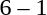<table style="text-align:center">
<tr>
<th width=200></th>
<th width=100></th>
<th width=200></th>
</tr>
<tr>
<td align=right><strong></strong></td>
<td>6 – 1</td>
<td align=left></td>
</tr>
</table>
